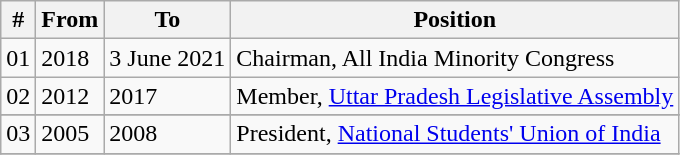<table class="wikitable sortable">
<tr>
<th>#</th>
<th>From</th>
<th>To</th>
<th>Position</th>
</tr>
<tr>
<td>01</td>
<td>2018</td>
<td>3 June 2021</td>
<td>Chairman, All India Minority Congress</td>
</tr>
<tr>
<td>02</td>
<td>2012</td>
<td>2017</td>
<td>Member, <a href='#'>Uttar Pradesh Legislative Assembly</a></td>
</tr>
<tr>
</tr>
<tr>
<td>03</td>
<td>2005</td>
<td>2008</td>
<td>President, <a href='#'>National Students' Union of India</a></td>
</tr>
<tr>
</tr>
</table>
